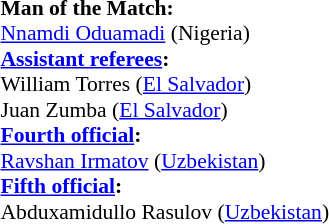<table width=50% style="font-size: 90%">
<tr>
<td><br><strong>Man of the Match:</strong>
<br><a href='#'>Nnamdi Oduamadi</a> (Nigeria)<br><strong><a href='#'>Assistant referees</a>:</strong>
<br>William Torres (<a href='#'>El Salvador</a>)
<br>Juan Zumba (<a href='#'>El Salvador</a>)
<br><strong><a href='#'>Fourth official</a>:</strong>
<br><a href='#'>Ravshan Irmatov</a> (<a href='#'>Uzbekistan</a>)
<br><strong><a href='#'>Fifth official</a>:</strong>
<br>Abduxamidullo Rasulov (<a href='#'>Uzbekistan</a>)</td>
</tr>
</table>
